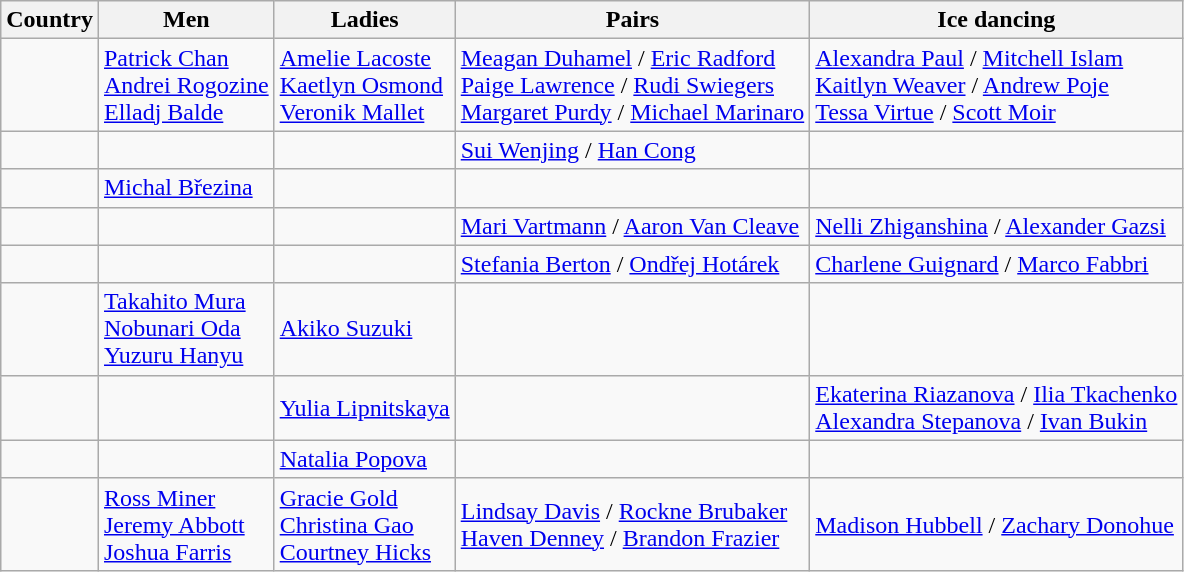<table class="wikitable">
<tr>
<th>Country</th>
<th>Men</th>
<th>Ladies</th>
<th>Pairs</th>
<th>Ice dancing</th>
</tr>
<tr>
<td></td>
<td><a href='#'>Patrick Chan</a> <br> <a href='#'>Andrei Rogozine</a> <br> <a href='#'>Elladj Balde</a></td>
<td><a href='#'>Amelie Lacoste</a> <br> <a href='#'>Kaetlyn Osmond</a> <br> <a href='#'>Veronik Mallet</a></td>
<td><a href='#'>Meagan Duhamel</a> / <a href='#'>Eric Radford</a> <br> <a href='#'>Paige Lawrence</a> / <a href='#'>Rudi Swiegers</a> <br> <a href='#'>Margaret Purdy</a> / <a href='#'>Michael Marinaro</a></td>
<td><a href='#'>Alexandra Paul</a> / <a href='#'>Mitchell Islam</a> <br> <a href='#'>Kaitlyn Weaver</a> / <a href='#'>Andrew Poje</a> <br> <a href='#'>Tessa Virtue</a> / <a href='#'>Scott Moir</a></td>
</tr>
<tr>
<td></td>
<td></td>
<td></td>
<td><a href='#'>Sui Wenjing</a> / <a href='#'>Han Cong</a></td>
<td></td>
</tr>
<tr>
<td></td>
<td><a href='#'>Michal Březina</a></td>
<td></td>
<td></td>
<td></td>
</tr>
<tr>
<td></td>
<td></td>
<td></td>
<td><a href='#'>Mari Vartmann</a> / <a href='#'>Aaron Van Cleave</a></td>
<td><a href='#'>Nelli Zhiganshina</a> / <a href='#'>Alexander Gazsi</a></td>
</tr>
<tr>
<td></td>
<td></td>
<td></td>
<td><a href='#'>Stefania Berton</a> / <a href='#'>Ondřej Hotárek</a></td>
<td><a href='#'>Charlene Guignard</a> / <a href='#'>Marco Fabbri</a></td>
</tr>
<tr>
<td></td>
<td><a href='#'>Takahito Mura</a> <br> <a href='#'>Nobunari Oda</a> <br> <a href='#'>Yuzuru Hanyu</a></td>
<td><a href='#'>Akiko Suzuki</a></td>
<td></td>
<td></td>
</tr>
<tr>
<td></td>
<td></td>
<td><a href='#'>Yulia Lipnitskaya</a></td>
<td></td>
<td><a href='#'>Ekaterina Riazanova</a> / <a href='#'>Ilia Tkachenko</a> <br> <a href='#'>Alexandra Stepanova</a> / <a href='#'>Ivan Bukin</a></td>
</tr>
<tr>
<td></td>
<td></td>
<td><a href='#'>Natalia Popova</a></td>
<td></td>
<td></td>
</tr>
<tr>
<td></td>
<td><a href='#'>Ross Miner</a> <br> <a href='#'>Jeremy Abbott</a> <br> <a href='#'>Joshua Farris</a></td>
<td><a href='#'>Gracie Gold</a> <br> <a href='#'>Christina Gao</a> <br> <a href='#'>Courtney Hicks</a></td>
<td><a href='#'>Lindsay Davis</a> / <a href='#'>Rockne Brubaker</a> <br> <a href='#'>Haven Denney</a> / <a href='#'>Brandon Frazier</a></td>
<td><a href='#'>Madison Hubbell</a> / <a href='#'>Zachary Donohue</a></td>
</tr>
</table>
